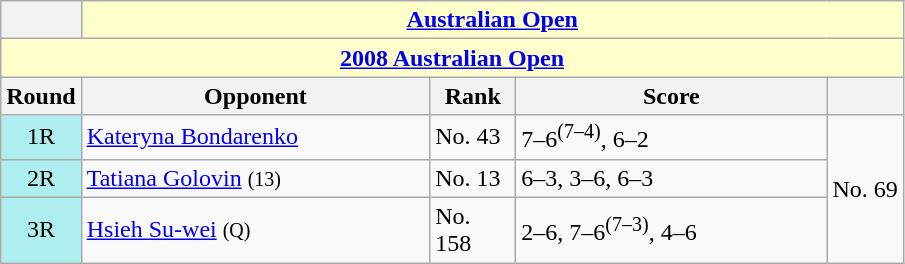<table class="wikitable collapsible collapsed">
<tr>
<th></th>
<th colspan=4 style="background:#ffc;"><a href='#'>Australian Open</a></th>
</tr>
<tr>
<th colspan=5 style="background:#ffc;"><a href='#'>2008 Australian Open</a></th>
</tr>
<tr>
<th>Round</th>
<th width=225>Opponent</th>
<th width=50>Rank</th>
<th width=200>Score</th>
<th></th>
</tr>
<tr>
<td style="text-align:center; background:#afeeee;">1R</td>
<td> <a href='#'>Kateryna Bondarenko</a></td>
<td>No. 43</td>
<td>7–6<sup>(7–4)</sup>, 6–2</td>
<td rowspan=3>No. 69</td>
</tr>
<tr>
<td style="text-align:center; background:#afeeee;">2R</td>
<td> <a href='#'>Tatiana Golovin</a> <small>(13)</small></td>
<td>No. 13</td>
<td>6–3, 3–6, 6–3</td>
</tr>
<tr>
<td style="text-align:center; background:#afeeee;">3R</td>
<td> <a href='#'>Hsieh Su-wei</a> <small>(Q)</small></td>
<td>No. 158</td>
<td>2–6, 7–6<sup>(7–3)</sup>, 4–6</td>
</tr>
</table>
